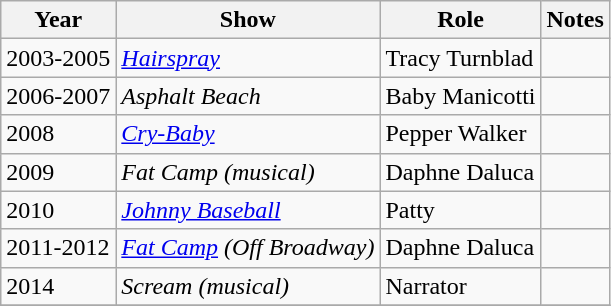<table class="wikitable">
<tr>
<th>Year</th>
<th>Show</th>
<th>Role</th>
<th>Notes</th>
</tr>
<tr>
<td>2003-2005</td>
<td><em><a href='#'>Hairspray</a></em></td>
<td>Tracy Turnblad</td>
<td></td>
</tr>
<tr>
<td>2006-2007</td>
<td><em>Asphalt Beach</em></td>
<td>Baby Manicotti</td>
<td></td>
</tr>
<tr>
<td>2008</td>
<td><em><a href='#'>Cry-Baby</a></em></td>
<td>Pepper Walker</td>
<td></td>
</tr>
<tr>
<td>2009</td>
<td><em>Fat Camp (musical)</em></td>
<td>Daphne Daluca</td>
<td></td>
</tr>
<tr>
<td>2010</td>
<td><em><a href='#'>Johnny Baseball</a></em></td>
<td>Patty</td>
<td></td>
</tr>
<tr>
<td>2011-2012</td>
<td><em><a href='#'>Fat Camp</a> (Off Broadway)</em></td>
<td>Daphne Daluca</td>
<td></td>
</tr>
<tr>
<td>2014</td>
<td><em>Scream (musical)</em></td>
<td>Narrator</td>
<td></td>
</tr>
<tr>
</tr>
</table>
